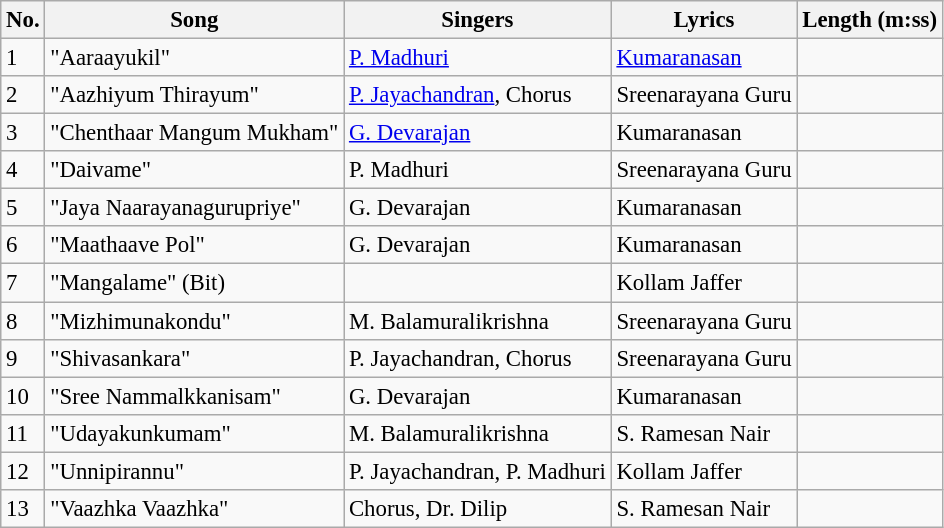<table class="wikitable" style="font-size:95%;">
<tr>
<th>No.</th>
<th>Song</th>
<th>Singers</th>
<th>Lyrics</th>
<th>Length (m:ss)</th>
</tr>
<tr>
<td>1</td>
<td>"Aaraayukil"</td>
<td><a href='#'>P. Madhuri</a></td>
<td><a href='#'>Kumaranasan</a></td>
<td></td>
</tr>
<tr>
<td>2</td>
<td>"Aazhiyum Thirayum"</td>
<td><a href='#'>P. Jayachandran</a>, Chorus</td>
<td>Sreenarayana Guru</td>
<td></td>
</tr>
<tr>
<td>3</td>
<td>"Chenthaar Mangum Mukham"</td>
<td><a href='#'>G. Devarajan</a></td>
<td>Kumaranasan</td>
<td></td>
</tr>
<tr>
<td>4</td>
<td>"Daivame"</td>
<td>P. Madhuri</td>
<td>Sreenarayana Guru</td>
<td></td>
</tr>
<tr>
<td>5</td>
<td>"Jaya Naarayanagurupriye"</td>
<td>G. Devarajan</td>
<td>Kumaranasan</td>
<td></td>
</tr>
<tr>
<td>6</td>
<td>"Maathaave Pol"</td>
<td>G. Devarajan</td>
<td>Kumaranasan</td>
<td></td>
</tr>
<tr>
<td>7</td>
<td>"Mangalame" (Bit)</td>
<td></td>
<td>Kollam Jaffer</td>
<td></td>
</tr>
<tr>
<td>8</td>
<td>"Mizhimunakondu"</td>
<td>M. Balamuralikrishna</td>
<td>Sreenarayana Guru</td>
<td></td>
</tr>
<tr>
<td>9</td>
<td>"Shivasankara"</td>
<td>P. Jayachandran, Chorus</td>
<td>Sreenarayana Guru</td>
<td></td>
</tr>
<tr>
<td>10</td>
<td>"Sree Nammalkkanisam"</td>
<td>G. Devarajan</td>
<td>Kumaranasan</td>
<td></td>
</tr>
<tr>
<td>11</td>
<td>"Udayakunkumam"</td>
<td>M. Balamuralikrishna</td>
<td>S. Ramesan Nair</td>
<td></td>
</tr>
<tr>
<td>12</td>
<td>"Unnipirannu"</td>
<td>P. Jayachandran, P. Madhuri</td>
<td>Kollam Jaffer</td>
<td></td>
</tr>
<tr>
<td>13</td>
<td>"Vaazhka Vaazhka"</td>
<td>Chorus, Dr. Dilip</td>
<td>S. Ramesan Nair</td>
<td></td>
</tr>
</table>
